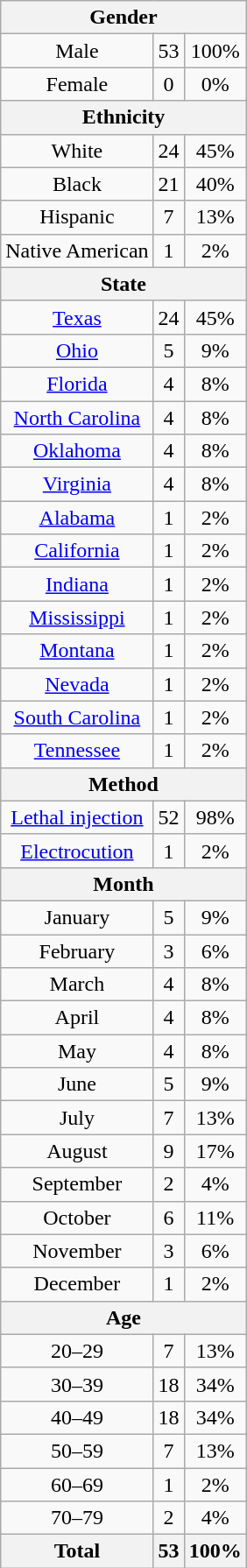<table class="wikitable" style="text-align:center;">
<tr>
<th colspan="3">Gender</th>
</tr>
<tr>
<td>Male</td>
<td>53</td>
<td>100%</td>
</tr>
<tr>
<td>Female</td>
<td>0</td>
<td>0%</td>
</tr>
<tr>
<th colspan="3">Ethnicity</th>
</tr>
<tr>
<td>White</td>
<td>24</td>
<td>45%</td>
</tr>
<tr>
<td>Black</td>
<td>21</td>
<td>40%</td>
</tr>
<tr>
<td>Hispanic</td>
<td>7</td>
<td>13%</td>
</tr>
<tr>
<td>Native American</td>
<td>1</td>
<td>2%</td>
</tr>
<tr>
<th colspan="3">State</th>
</tr>
<tr>
<td><a href='#'>Texas</a></td>
<td>24</td>
<td>45%</td>
</tr>
<tr>
<td><a href='#'>Ohio</a></td>
<td>5</td>
<td>9%</td>
</tr>
<tr>
<td><a href='#'>Florida</a></td>
<td>4</td>
<td>8%</td>
</tr>
<tr>
<td><a href='#'>North Carolina</a></td>
<td>4</td>
<td>8%</td>
</tr>
<tr>
<td><a href='#'>Oklahoma</a></td>
<td>4</td>
<td>8%</td>
</tr>
<tr>
<td><a href='#'>Virginia</a></td>
<td>4</td>
<td>8%</td>
</tr>
<tr>
<td><a href='#'>Alabama</a></td>
<td>1</td>
<td>2%</td>
</tr>
<tr>
<td><a href='#'>California</a></td>
<td>1</td>
<td>2%</td>
</tr>
<tr>
<td><a href='#'>Indiana</a></td>
<td>1</td>
<td>2%</td>
</tr>
<tr>
<td><a href='#'>Mississippi</a></td>
<td>1</td>
<td>2%</td>
</tr>
<tr>
<td><a href='#'>Montana</a></td>
<td>1</td>
<td>2%</td>
</tr>
<tr>
<td><a href='#'>Nevada</a></td>
<td>1</td>
<td>2%</td>
</tr>
<tr>
<td><a href='#'>South Carolina</a></td>
<td>1</td>
<td>2%</td>
</tr>
<tr>
<td><a href='#'>Tennessee</a></td>
<td>1</td>
<td>2%</td>
</tr>
<tr>
<th colspan="3">Method</th>
</tr>
<tr>
<td><a href='#'>Lethal injection</a></td>
<td>52</td>
<td>98%</td>
</tr>
<tr>
<td><a href='#'>Electrocution</a></td>
<td>1</td>
<td>2%</td>
</tr>
<tr>
<th colspan="3">Month</th>
</tr>
<tr>
<td>January</td>
<td>5</td>
<td>9%</td>
</tr>
<tr>
<td>February</td>
<td>3</td>
<td>6%</td>
</tr>
<tr>
<td>March</td>
<td>4</td>
<td>8%</td>
</tr>
<tr>
<td>April</td>
<td>4</td>
<td>8%</td>
</tr>
<tr>
<td>May</td>
<td>4</td>
<td>8%</td>
</tr>
<tr>
<td>June</td>
<td>5</td>
<td>9%</td>
</tr>
<tr>
<td>July</td>
<td>7</td>
<td>13%</td>
</tr>
<tr>
<td>August</td>
<td>9</td>
<td>17%</td>
</tr>
<tr>
<td>September</td>
<td>2</td>
<td>4%</td>
</tr>
<tr>
<td>October</td>
<td>6</td>
<td>11%</td>
</tr>
<tr>
<td>November</td>
<td>3</td>
<td>6%</td>
</tr>
<tr>
<td>December</td>
<td>1</td>
<td>2%</td>
</tr>
<tr>
<th colspan="3">Age</th>
</tr>
<tr>
<td>20–29</td>
<td>7</td>
<td>13%</td>
</tr>
<tr>
<td>30–39</td>
<td>18</td>
<td>34%</td>
</tr>
<tr>
<td>40–49</td>
<td>18</td>
<td>34%</td>
</tr>
<tr>
<td>50–59</td>
<td>7</td>
<td>13%</td>
</tr>
<tr>
<td>60–69</td>
<td>1</td>
<td>2%</td>
</tr>
<tr>
<td>70–79</td>
<td>2</td>
<td>4%</td>
</tr>
<tr>
<th>Total</th>
<th>53</th>
<th>100%</th>
</tr>
</table>
